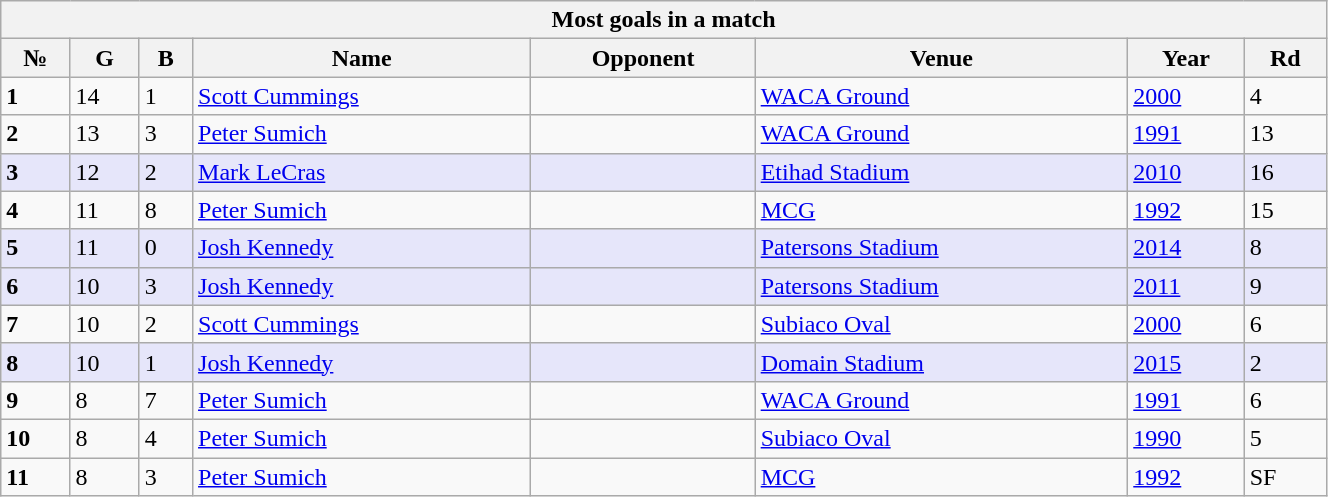<table class="wikitable" style="width:70%;">
<tr>
<th colspan="8">Most goals in a match</th>
</tr>
<tr>
<th>№</th>
<th>G</th>
<th>B</th>
<th>Name</th>
<th>Opponent</th>
<th>Venue</th>
<th>Year</th>
<th>Rd</th>
</tr>
<tr>
<td><strong>1</strong></td>
<td>14</td>
<td>1</td>
<td><a href='#'>Scott Cummings</a></td>
<td></td>
<td><a href='#'>WACA Ground</a></td>
<td><a href='#'>2000</a></td>
<td>4</td>
</tr>
<tr>
<td><strong>2</strong></td>
<td>13</td>
<td>3</td>
<td><a href='#'>Peter Sumich</a></td>
<td></td>
<td><a href='#'>WACA Ground</a></td>
<td><a href='#'>1991</a></td>
<td>13</td>
</tr>
<tr style="background:lavender;">
<td><strong>3</strong></td>
<td style="background:lavender;">12</td>
<td style="background:lavender;">2</td>
<td style="background:lavender;"><a href='#'>Mark LeCras</a></td>
<td style="background:lavender;"></td>
<td style="background:lavender;"><a href='#'>Etihad Stadium</a></td>
<td style="background:lavender;"><a href='#'>2010</a></td>
<td>16</td>
</tr>
<tr>
<td><strong>4</strong></td>
<td>11</td>
<td>8</td>
<td><a href='#'>Peter Sumich</a></td>
<td></td>
<td><a href='#'>MCG</a></td>
<td><a href='#'>1992</a></td>
<td>15</td>
</tr>
<tr style="background:lavender;">
<td><strong>5</strong></td>
<td style="background:lavender;">11</td>
<td style="background:lavender;">0</td>
<td style="background:lavender;"><a href='#'>Josh Kennedy</a></td>
<td style="background:lavender;"></td>
<td style="background:lavender;"><a href='#'>Patersons Stadium</a></td>
<td style="background:lavender;"><a href='#'>2014</a></td>
<td>8</td>
</tr>
<tr style="background:lavender;">
<td><strong>6</strong></td>
<td style="background:lavender;">10</td>
<td style="background:lavender;">3</td>
<td style="background:lavender;"><a href='#'>Josh Kennedy</a></td>
<td style="background:lavender;"></td>
<td style="background:lavender;"><a href='#'>Patersons Stadium</a></td>
<td style="background:lavender;"><a href='#'>2011</a></td>
<td>9</td>
</tr>
<tr>
<td><strong>7</strong></td>
<td>10</td>
<td>2</td>
<td><a href='#'>Scott Cummings</a></td>
<td></td>
<td><a href='#'>Subiaco Oval</a></td>
<td><a href='#'>2000</a></td>
<td>6</td>
</tr>
<tr style="background:lavender;">
<td><strong>8</strong></td>
<td style="background:lavender;">10</td>
<td style="background:lavender;">1</td>
<td style="background:lavender;"><a href='#'>Josh Kennedy</a></td>
<td style="background:lavender;"></td>
<td style="background:lavender;"><a href='#'>Domain Stadium</a></td>
<td style="background:lavender;"><a href='#'>2015</a></td>
<td>2</td>
</tr>
<tr>
<td><strong>9</strong></td>
<td>8</td>
<td>7</td>
<td><a href='#'>Peter Sumich</a></td>
<td></td>
<td><a href='#'>WACA Ground</a></td>
<td><a href='#'>1991</a></td>
<td>6</td>
</tr>
<tr>
<td><strong>10</strong></td>
<td>8</td>
<td>4</td>
<td><a href='#'>Peter Sumich</a></td>
<td></td>
<td><a href='#'>Subiaco Oval</a></td>
<td><a href='#'>1990</a></td>
<td>5</td>
</tr>
<tr>
<td><strong>11</strong></td>
<td>8</td>
<td>3</td>
<td><a href='#'>Peter Sumich</a></td>
<td></td>
<td><a href='#'>MCG</a></td>
<td><a href='#'>1992</a></td>
<td>SF</td>
</tr>
</table>
